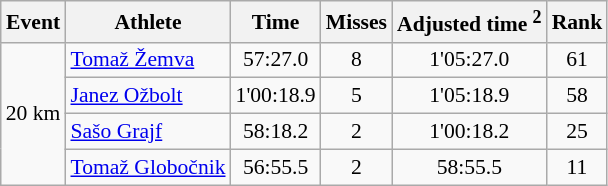<table class="wikitable" style="font-size:90%">
<tr>
<th>Event</th>
<th>Athlete</th>
<th>Time</th>
<th>Misses</th>
<th>Adjusted time <sup>2</sup></th>
<th>Rank</th>
</tr>
<tr>
<td rowspan="4">20 km</td>
<td><a href='#'>Tomaž Žemva</a></td>
<td align="center">57:27.0</td>
<td align="center">8</td>
<td align="center">1'05:27.0</td>
<td align="center">61</td>
</tr>
<tr>
<td><a href='#'>Janez Ožbolt</a></td>
<td align="center">1'00:18.9</td>
<td align="center">5</td>
<td align="center">1'05:18.9</td>
<td align="center">58</td>
</tr>
<tr>
<td><a href='#'>Sašo Grajf</a></td>
<td align="center">58:18.2</td>
<td align="center">2</td>
<td align="center">1'00:18.2</td>
<td align="center">25</td>
</tr>
<tr>
<td><a href='#'>Tomaž Globočnik</a></td>
<td align="center">56:55.5</td>
<td align="center">2</td>
<td align="center">58:55.5</td>
<td align="center">11</td>
</tr>
</table>
